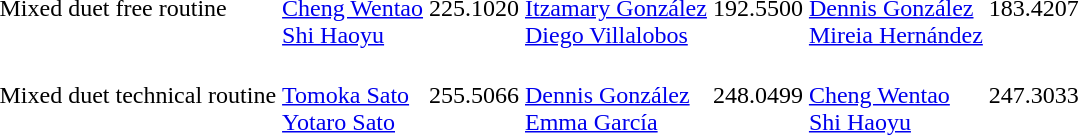<table>
<tr>
<td>Mixed duet free routine<br></td>
<td><br><a href='#'>Cheng Wentao</a><br><a href='#'>Shi Haoyu</a></td>
<td>225.1020</td>
<td><br><a href='#'>Itzamary González</a><br><a href='#'>Diego Villalobos</a></td>
<td>192.5500</td>
<td><br><a href='#'>Dennis González</a><br><a href='#'>Mireia Hernández</a></td>
<td>183.4207</td>
</tr>
<tr>
<td>Mixed duet technical routine<br></td>
<td><br><a href='#'>Tomoka Sato</a><br><a href='#'>Yotaro Sato</a></td>
<td>255.5066</td>
<td><br><a href='#'>Dennis González</a><br><a href='#'>Emma García</a></td>
<td>248.0499</td>
<td><br><a href='#'>Cheng Wentao</a><br><a href='#'>Shi Haoyu</a></td>
<td>247.3033</td>
</tr>
</table>
